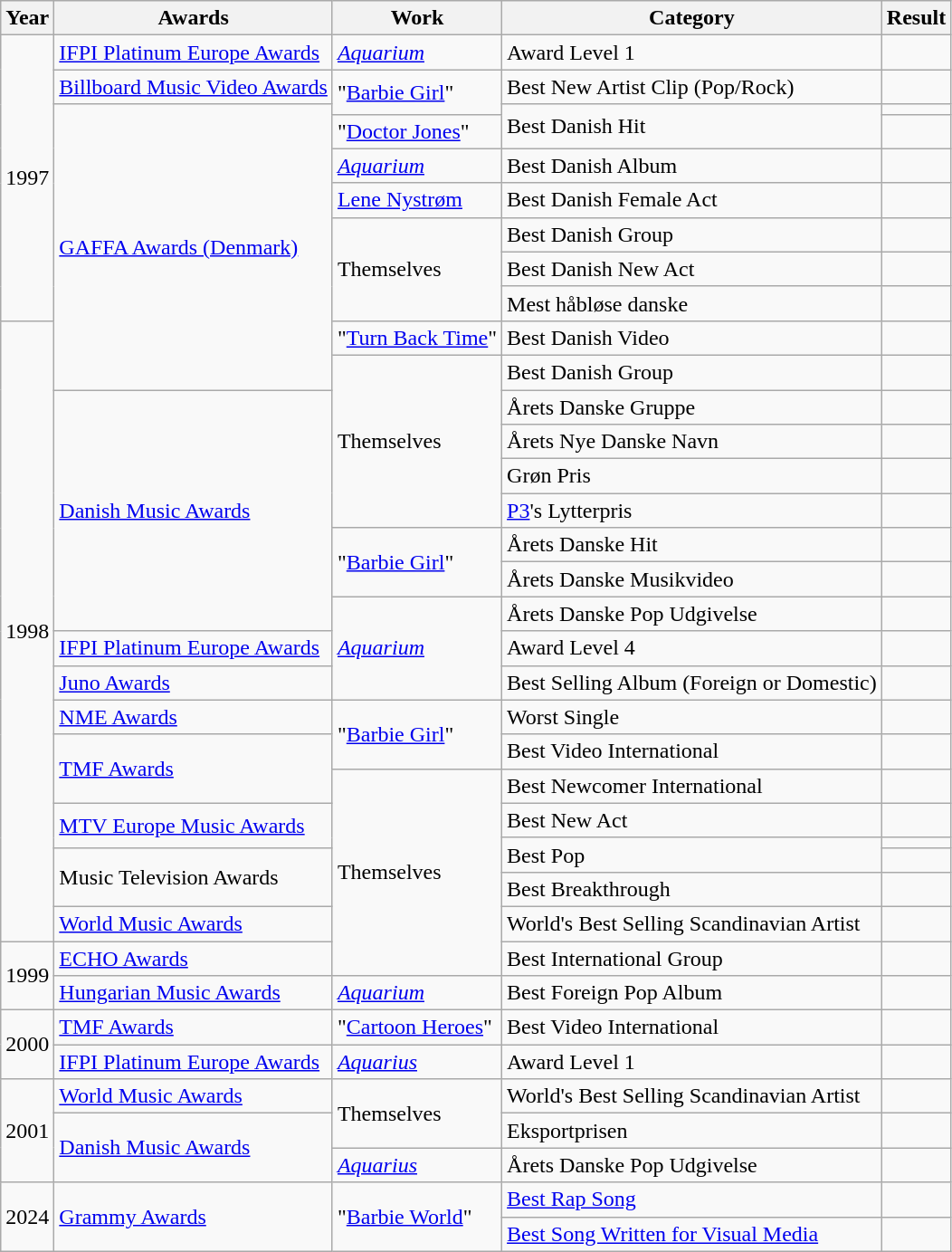<table class=wikitable>
<tr>
<th>Year</th>
<th>Awards</th>
<th>Work</th>
<th>Category</th>
<th>Result</th>
</tr>
<tr>
<td rowspan=9>1997</td>
<td><a href='#'>IFPI Platinum Europe Awards</a></td>
<td><em><a href='#'>Aquarium</a></em></td>
<td>Award Level 1</td>
<td></td>
</tr>
<tr>
<td><a href='#'>Billboard Music Video Awards</a></td>
<td rowspan=2>"<a href='#'>Barbie Girl</a>"</td>
<td>Best New Artist Clip (Pop/Rock)</td>
<td></td>
</tr>
<tr>
<td rowspan=9><a href='#'>GAFFA Awards (Denmark)</a></td>
<td rowspan=2>Best Danish Hit</td>
<td></td>
</tr>
<tr>
<td>"<a href='#'>Doctor Jones</a>"</td>
<td></td>
</tr>
<tr>
<td><em><a href='#'>Aquarium</a></em></td>
<td>Best Danish Album</td>
<td></td>
</tr>
<tr>
<td><a href='#'>Lene Nystrøm</a></td>
<td>Best Danish Female Act</td>
<td></td>
</tr>
<tr>
<td rowspan="3">Themselves</td>
<td>Best Danish Group</td>
<td></td>
</tr>
<tr>
<td>Best Danish New Act</td>
<td></td>
</tr>
<tr>
<td>Mest håbløse danske</td>
<td></td>
</tr>
<tr>
<td rowspan="19">1998</td>
<td>"<a href='#'>Turn Back Time</a>"</td>
<td>Best Danish Video</td>
<td></td>
</tr>
<tr>
<td rowspan=5>Themselves</td>
<td>Best Danish Group</td>
<td></td>
</tr>
<tr>
<td rowspan="7"><a href='#'>Danish Music Awards</a></td>
<td>Årets Danske Gruppe</td>
<td></td>
</tr>
<tr>
<td>Årets Nye Danske Navn</td>
<td></td>
</tr>
<tr>
<td>Grøn Pris</td>
<td></td>
</tr>
<tr>
<td><a href='#'>P3</a>'s Lytterpris</td>
<td></td>
</tr>
<tr>
<td rowspan="2">"<a href='#'>Barbie Girl</a>"</td>
<td>Årets Danske Hit</td>
<td></td>
</tr>
<tr>
<td>Årets Danske Musikvideo</td>
<td></td>
</tr>
<tr>
<td rowspan="3"><em><a href='#'>Aquarium</a></em></td>
<td>Årets Danske Pop Udgivelse</td>
<td></td>
</tr>
<tr>
<td><a href='#'>IFPI Platinum Europe Awards</a></td>
<td>Award Level 4</td>
<td></td>
</tr>
<tr>
<td><a href='#'>Juno Awards</a></td>
<td>Best Selling Album (Foreign or Domestic)</td>
<td></td>
</tr>
<tr>
<td><a href='#'>NME Awards</a></td>
<td rowspan="2">"<a href='#'>Barbie Girl</a>"</td>
<td>Worst Single</td>
<td></td>
</tr>
<tr>
<td rowspan="2"><a href='#'>TMF Awards</a></td>
<td>Best Video International</td>
<td></td>
</tr>
<tr>
<td rowspan="7">Themselves</td>
<td>Best Newcomer International</td>
<td></td>
</tr>
<tr>
<td rowspan="2"><a href='#'>MTV Europe Music Awards</a></td>
<td>Best New Act</td>
<td></td>
</tr>
<tr>
<td rowspan="2">Best Pop</td>
<td></td>
</tr>
<tr>
<td rowspan="2">Music Television Awards</td>
<td></td>
</tr>
<tr>
<td>Best Breakthrough</td>
<td></td>
</tr>
<tr>
<td><a href='#'>World Music Awards</a></td>
<td>World's Best Selling Scandinavian Artist</td>
<td></td>
</tr>
<tr>
<td rowspan="2">1999</td>
<td><a href='#'>ECHO Awards</a></td>
<td>Best International Group</td>
<td></td>
</tr>
<tr>
<td><a href='#'>Hungarian Music Awards</a></td>
<td><em><a href='#'>Aquarium</a></em></td>
<td>Best Foreign Pop Album</td>
<td></td>
</tr>
<tr>
<td rowspan=2>2000</td>
<td><a href='#'>TMF Awards</a></td>
<td>"<a href='#'>Cartoon Heroes</a>"</td>
<td>Best Video International</td>
<td></td>
</tr>
<tr>
<td><a href='#'>IFPI Platinum Europe Awards</a></td>
<td><em><a href='#'>Aquarius</a></em></td>
<td>Award Level 1</td>
<td></td>
</tr>
<tr>
<td rowspan="3">2001</td>
<td><a href='#'>World Music Awards</a></td>
<td rowspan=2">Themselves</td>
<td>World's Best Selling Scandinavian Artist</td>
<td></td>
</tr>
<tr>
<td rowspan="2"><a href='#'>Danish Music Awards</a></td>
<td>Eksportprisen</td>
<td></td>
</tr>
<tr>
<td><em><a href='#'>Aquarius</a></em></td>
<td>Årets Danske Pop Udgivelse</td>
<td></td>
</tr>
<tr>
<td rowspan="2">2024</td>
<td rowspan="2"><a href='#'>Grammy Awards</a></td>
<td rowspan="2">"<a href='#'>Barbie World</a>"</td>
<td><a href='#'>Best Rap Song</a></td>
<td></td>
</tr>
<tr>
<td><a href='#'>Best Song Written for Visual Media</a></td>
<td></td>
</tr>
</table>
